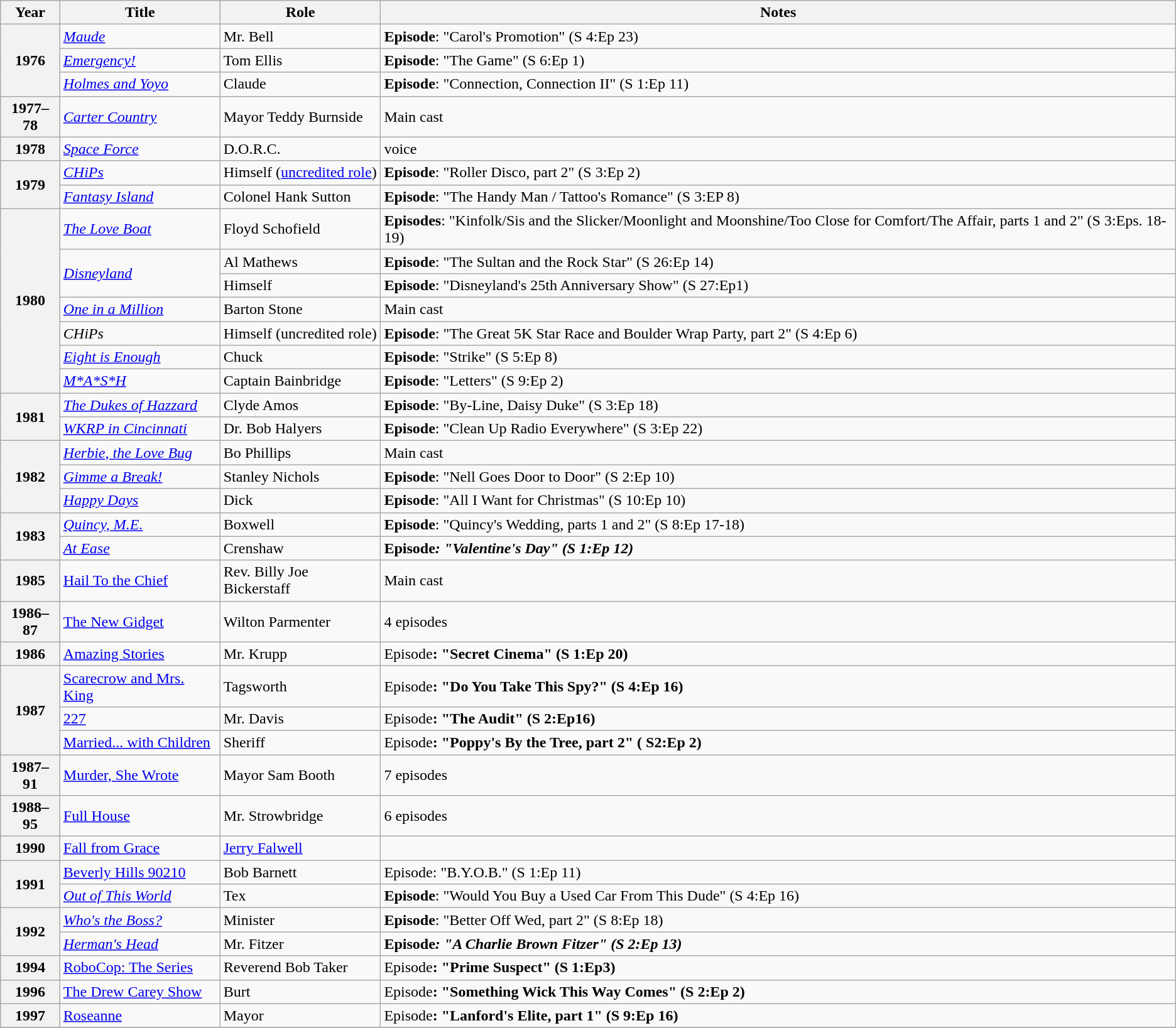<table class="wikitable sortable">
<tr>
<th scope="col">Year</th>
<th scope="col">Title</th>
<th scope="col">Role</th>
<th scope="col" class="unsortable">Notes</th>
</tr>
<tr>
<th scope="row" rowspan="3">1976</th>
<td><em><a href='#'>Maude</a></em></td>
<td>Mr. Bell</td>
<td><strong>Episode</strong>: "Carol's Promotion" (S 4:Ep 23)</td>
</tr>
<tr>
<td><em><a href='#'>Emergency!</a></em></td>
<td>Tom Ellis</td>
<td><strong>Episode</strong>: "The Game" (S 6:Ep 1)</td>
</tr>
<tr>
<td><em><a href='#'>Holmes and Yoyo</a></em></td>
<td>Claude</td>
<td><strong>Episode</strong>: "Connection, Connection II" (S 1:Ep 11)</td>
</tr>
<tr>
<th scope="row">1977–78</th>
<td><em><a href='#'>Carter Country</a></em></td>
<td>Mayor Teddy Burnside</td>
<td>Main cast</td>
</tr>
<tr>
<th scope="row">1978</th>
<td><em><a href='#'>Space Force</a></em></td>
<td>D.O.R.C.</td>
<td>voice</td>
</tr>
<tr>
<th scope="row" rowspan="2">1979</th>
<td><em><a href='#'>CHiPs</a></em></td>
<td>Himself (<a href='#'>uncredited role</a>)</td>
<td><strong>Episode</strong>: "Roller Disco, part 2" (S 3:Ep 2)</td>
</tr>
<tr>
<td><em><a href='#'>Fantasy Island</a></em></td>
<td>Colonel Hank Sutton</td>
<td><strong>Episode</strong>: "The Handy Man / Tattoo's Romance" (S 3:EP 8)</td>
</tr>
<tr>
<th scope="row" rowspan="7">1980</th>
<td><em><a href='#'>The Love Boat</a></em></td>
<td>Floyd Schofield</td>
<td><strong>Episodes</strong>: "Kinfolk/Sis and the Slicker/Moonlight and Moonshine/Too Close for Comfort/The Affair, parts 1 and 2" (S 3:Eps. 18-19)</td>
</tr>
<tr>
<td rowspan="2"><em><a href='#'>Disneyland</a></em></td>
<td>Al Mathews</td>
<td><strong>Episode</strong>: "The Sultan and the Rock Star" (S 26:Ep 14)</td>
</tr>
<tr>
<td>Himself</td>
<td><strong>Episode</strong>: "Disneyland's 25th Anniversary Show" (S 27:Ep1)</td>
</tr>
<tr>
<td><em><a href='#'>One in a Million</a></em></td>
<td>Barton Stone</td>
<td>Main cast</td>
</tr>
<tr>
<td><em>CHiPs</em></td>
<td>Himself (uncredited role)</td>
<td><strong>Episode</strong>: "The Great 5K Star Race and Boulder Wrap Party, part 2" (S 4:Ep 6)</td>
</tr>
<tr>
<td><em><a href='#'>Eight is Enough</a></em></td>
<td>Chuck</td>
<td><strong>Episode</strong>: "Strike" (S 5:Ep 8)</td>
</tr>
<tr>
<td><em><a href='#'>M*A*S*H</a></em></td>
<td>Captain Bainbridge</td>
<td><strong>Episode</strong>: "Letters" (S 9:Ep 2)</td>
</tr>
<tr>
<th scope="row" rowspan="2">1981</th>
<td><em><a href='#'>The Dukes of Hazzard</a></em></td>
<td>Clyde Amos</td>
<td><strong>Episode</strong>: "By-Line, Daisy Duke" (S 3:Ep 18)</td>
</tr>
<tr>
<td><em><a href='#'>WKRP in Cincinnati</a></em></td>
<td>Dr. Bob Halyers</td>
<td><strong>Episode</strong>: "Clean Up Radio Everywhere" (S 3:Ep 22)</td>
</tr>
<tr>
<th scope="row" rowspan="3">1982</th>
<td><em><a href='#'>Herbie, the Love Bug</a></em></td>
<td>Bo Phillips</td>
<td>Main cast</td>
</tr>
<tr>
<td><em><a href='#'>Gimme a Break!</a></em></td>
<td>Stanley Nichols</td>
<td><strong>Episode</strong>: "Nell Goes Door to Door" (S 2:Ep 10)</td>
</tr>
<tr>
<td><em><a href='#'>Happy Days</a></em></td>
<td>Dick</td>
<td><strong>Episode</strong>: "All I Want for Christmas" (S 10:Ep 10)</td>
</tr>
<tr>
<th scope="row" rowspan="2">1983</th>
<td><em><a href='#'>Quincy, M.E.</a></em></td>
<td>Boxwell</td>
<td><strong>Episode</strong>: "Quincy's Wedding, parts 1 and 2" (S 8:Ep 17-18)</td>
</tr>
<tr>
<td><em><a href='#'>At Ease</a></em></td>
<td>Crenshaw</td>
<td><strong>Episode<em>: "Valentine's Day" (S 1:Ep 12)</td>
</tr>
<tr>
<th scope="row">1985</th>
<td></em><a href='#'>Hail To the Chief</a><em></td>
<td>Rev. Billy Joe Bickerstaff</td>
<td>Main cast</td>
</tr>
<tr>
<th scope="row">1986–87</th>
<td></em><a href='#'>The New Gidget</a><em></td>
<td>Wilton Parmenter</td>
<td>4 episodes</td>
</tr>
<tr>
<th scope="row">1986</th>
<td></em><a href='#'>Amazing Stories</a><em></td>
<td>Mr. Krupp</td>
<td></strong>Episode<strong>: "Secret Cinema" (S 1:Ep 20)</td>
</tr>
<tr>
<th scope="row" rowspan="3">1987</th>
<td></em><a href='#'>Scarecrow and Mrs. King</a><em></td>
<td>Tagsworth</td>
<td></strong>Episode<strong>: "Do You Take This Spy?" (S 4:Ep 16)</td>
</tr>
<tr>
<td></em><a href='#'>227</a><em></td>
<td>Mr. Davis</td>
<td></strong>Episode<strong>: "The Audit" (S 2:Ep16)</td>
</tr>
<tr>
<td></em><a href='#'>Married... with Children</a><em></td>
<td>Sheriff</td>
<td></strong>Episode<strong>: "Poppy's By the Tree, part 2" ( S2:Ep 2)</td>
</tr>
<tr>
<th scope="row">1987–91</th>
<td></em><a href='#'>Murder, She Wrote</a><em></td>
<td>Mayor Sam Booth</td>
<td>7 episodes</td>
</tr>
<tr>
<th scope="row">1988–95</th>
<td></em><a href='#'>Full House</a><em></td>
<td>Mr. Strowbridge</td>
<td>6 episodes</td>
</tr>
<tr>
<th scope="row">1990</th>
<td></em><a href='#'>Fall from Grace</a><em></td>
<td><a href='#'>Jerry Falwell</a></td>
</tr>
<tr>
<th scope="row" rowspan="2">1991</th>
<td></em><a href='#'>Beverly Hills 90210</a><em></td>
<td>Bob Barnett</td>
<td></strong>Episode</em>: "B.Y.O.B." (S 1:Ep 11)</td>
</tr>
<tr>
<td><em><a href='#'>Out of This World</a></em></td>
<td>Tex</td>
<td><strong>Episode</strong>: "Would You Buy a Used Car From This Dude" (S 4:Ep 16)</td>
</tr>
<tr>
<th scope="row" rowspan="2">1992</th>
<td><em><a href='#'>Who's the Boss?</a></em></td>
<td>Minister</td>
<td><strong>Episode</strong>: "Better Off Wed, part 2" (S 8:Ep 18)</td>
</tr>
<tr>
<td><em><a href='#'>Herman's Head</a></em></td>
<td>Mr. Fitzer</td>
<td><strong>Episode<em>: "A Charlie Brown Fitzer" (S 2:Ep 13)</td>
</tr>
<tr>
<th scope="row">1994</th>
<td></em><a href='#'>RoboCop: The Series</a><em></td>
<td>Reverend Bob Taker</td>
<td></strong>Episode<strong>: "Prime Suspect" (S 1:Ep3)</td>
</tr>
<tr>
<th scope="row">1996</th>
<td></em><a href='#'>The Drew Carey Show</a><em></td>
<td>Burt</td>
<td></strong>Episode<strong>: "Something Wick This Way Comes" (S 2:Ep 2)</td>
</tr>
<tr>
<th scope="row">1997</th>
<td></em><a href='#'>Roseanne</a><em></td>
<td>Mayor</td>
<td></strong>Episode<strong>: "Lanford's Elite, part 1" (S 9:Ep 16)</td>
</tr>
<tr>
</tr>
</table>
